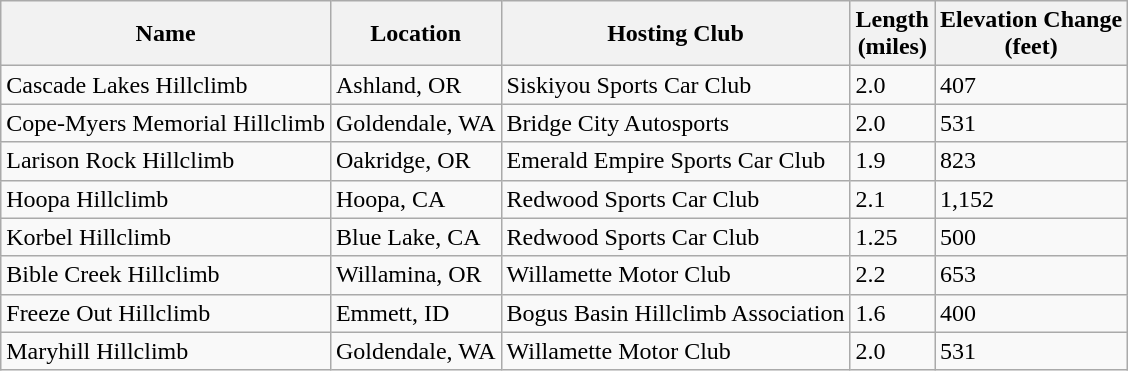<table class="wikitable">
<tr>
<th>Name</th>
<th>Location</th>
<th>Hosting Club</th>
<th>Length<br>(miles)</th>
<th>Elevation Change<br>(feet)</th>
</tr>
<tr>
<td>Cascade Lakes Hillclimb</td>
<td>Ashland, OR</td>
<td>Siskiyou Sports Car Club</td>
<td>2.0</td>
<td>407</td>
</tr>
<tr>
<td>Cope-Myers Memorial Hillclimb</td>
<td>Goldendale, WA</td>
<td>Bridge City Autosports</td>
<td>2.0</td>
<td>531</td>
</tr>
<tr>
<td>Larison Rock Hillclimb</td>
<td>Oakridge, OR</td>
<td>Emerald Empire Sports Car Club</td>
<td>1.9</td>
<td>823</td>
</tr>
<tr>
<td>Hoopa Hillclimb</td>
<td>Hoopa, CA</td>
<td>Redwood Sports Car Club</td>
<td>2.1</td>
<td>1,152</td>
</tr>
<tr>
<td>Korbel Hillclimb</td>
<td>Blue Lake, CA</td>
<td>Redwood Sports Car Club</td>
<td>1.25</td>
<td>500</td>
</tr>
<tr>
<td>Bible Creek Hillclimb</td>
<td>Willamina, OR</td>
<td>Willamette Motor Club</td>
<td>2.2</td>
<td>653</td>
</tr>
<tr>
<td>Freeze Out Hillclimb</td>
<td>Emmett, ID</td>
<td>Bogus Basin Hillclimb Association</td>
<td>1.6</td>
<td>400</td>
</tr>
<tr>
<td>Maryhill Hillclimb</td>
<td>Goldendale, WA</td>
<td>Willamette Motor Club</td>
<td>2.0</td>
<td>531</td>
</tr>
</table>
